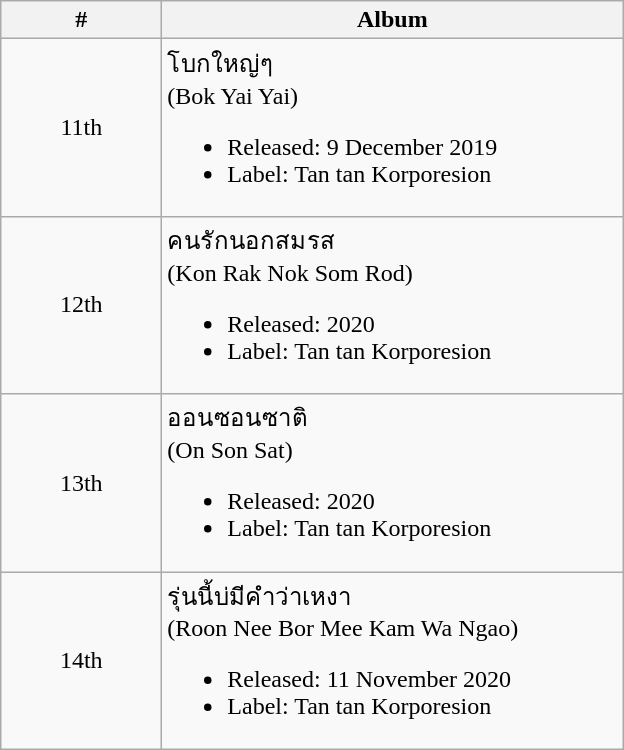<table class="wikitable">
<tr>
<th width="100">#</th>
<th width="300">Album</th>
</tr>
<tr>
<td style="text-align:center;">11th</td>
<td>โบกใหญ่ๆ<br>(Bok Yai Yai)<ul><li>Released: 9 December 2019</li><li>Label: Tan tan Korporesion</li></ul></td>
</tr>
<tr>
<td style="text-align:center;">12th</td>
<td>คนรักนอกสมรส<br>(Kon Rak Nok Som Rod)<ul><li>Released: 2020</li><li>Label: Tan tan Korporesion</li></ul></td>
</tr>
<tr>
<td style="text-align:center;">13th</td>
<td>ออนซอนซาติ<br>(On Son Sat)<ul><li>Released: 2020</li><li>Label: Tan tan Korporesion</li></ul></td>
</tr>
<tr>
<td style="text-align:center;">14th</td>
<td>รุ่นนี้บ่มีคำว่าเหงา<br>(Roon Nee Bor Mee Kam Wa Ngao)<ul><li>Released: 11 November 2020</li><li>Label: Tan tan Korporesion</li></ul></td>
</tr>
</table>
